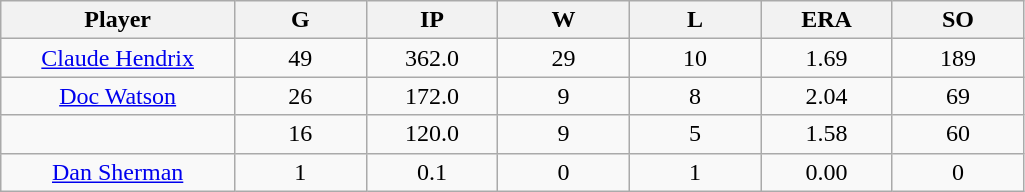<table class="wikitable sortable">
<tr>
<th bgcolor="#DDDDFF" width="16%">Player</th>
<th bgcolor="#DDDDFF" width="9%">G</th>
<th bgcolor="#DDDDFF" width="9%">IP</th>
<th bgcolor="#DDDDFF" width="9%">W</th>
<th bgcolor="#DDDDFF" width="9%">L</th>
<th bgcolor="#DDDDFF" width="9%">ERA</th>
<th bgcolor="#DDDDFF" width="9%">SO</th>
</tr>
<tr align="center">
<td><a href='#'>Claude Hendrix</a></td>
<td>49</td>
<td>362.0</td>
<td>29</td>
<td>10</td>
<td>1.69</td>
<td>189</td>
</tr>
<tr align="center">
<td><a href='#'>Doc Watson</a></td>
<td>26</td>
<td>172.0</td>
<td>9</td>
<td>8</td>
<td>2.04</td>
<td>69</td>
</tr>
<tr align="center">
<td></td>
<td>16</td>
<td>120.0</td>
<td>9</td>
<td>5</td>
<td>1.58</td>
<td>60</td>
</tr>
<tr align="center">
<td><a href='#'>Dan Sherman</a></td>
<td>1</td>
<td>0.1</td>
<td>0</td>
<td>1</td>
<td>0.00</td>
<td>0</td>
</tr>
</table>
